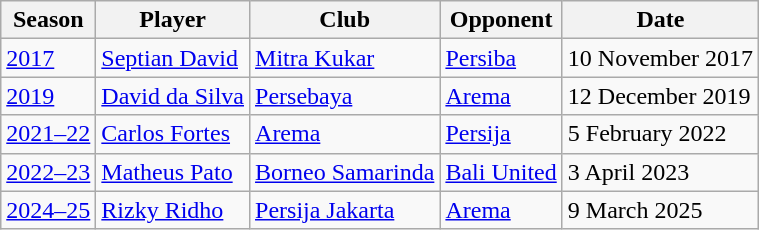<table class="wikitable sortable">
<tr>
<th scope="col">Season</th>
<th scope="col">Player</th>
<th scope="col">Club</th>
<th scope="col">Opponent</th>
<th scope="col">Date</th>
</tr>
<tr>
<td><a href='#'>2017</a></td>
<td> <a href='#'>Septian David</a></td>
<td><a href='#'>Mitra Kukar</a></td>
<td><a href='#'>Persiba</a></td>
<td>10 November 2017</td>
</tr>
<tr>
<td><a href='#'>2019</a></td>
<td> <a href='#'>David da Silva</a></td>
<td><a href='#'>Persebaya</a></td>
<td><a href='#'>Arema</a></td>
<td>12 December 2019</td>
</tr>
<tr>
<td><a href='#'>2021–22</a></td>
<td> <a href='#'>Carlos Fortes</a></td>
<td><a href='#'>Arema</a></td>
<td><a href='#'>Persija</a></td>
<td>5 February 2022</td>
</tr>
<tr>
<td><a href='#'>2022–23</a></td>
<td> <a href='#'>Matheus Pato</a></td>
<td><a href='#'>Borneo Samarinda</a></td>
<td><a href='#'>Bali United</a></td>
<td>3 April 2023</td>
</tr>
<tr>
<td><a href='#'>2024–25</a></td>
<td> <a href='#'>Rizky Ridho</a></td>
<td><a href='#'>Persija Jakarta</a></td>
<td><a href='#'>Arema</a></td>
<td>9 March 2025</td>
</tr>
</table>
